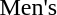<table>
<tr align="center">
<td>Men's</td>
<td></td>
<td></td>
<td></td>
</tr>
</table>
